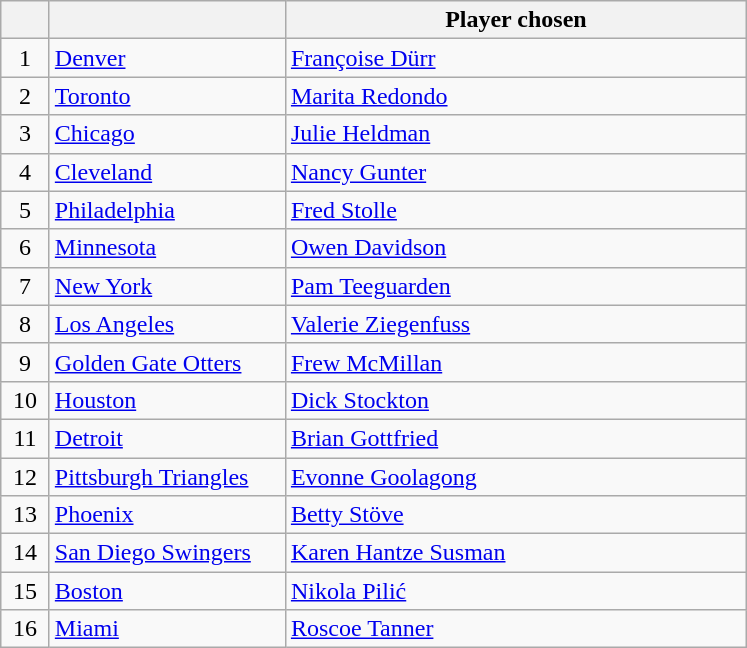<table class="wikitable" style="text-align:left">
<tr>
<th width="25px"></th>
<th width="150px"></th>
<th width="300px">Player chosen</th>
</tr>
<tr>
<td style="text-align:center">1</td>
<td><a href='#'>Denver</a></td>
<td><a href='#'>Françoise Dürr</a></td>
</tr>
<tr>
<td style="text-align:center">2</td>
<td><a href='#'>Toronto</a></td>
<td><a href='#'>Marita Redondo</a></td>
</tr>
<tr>
<td style="text-align:center">3</td>
<td><a href='#'>Chicago</a></td>
<td><a href='#'>Julie Heldman</a></td>
</tr>
<tr>
<td style="text-align:center">4</td>
<td><a href='#'>Cleveland</a></td>
<td><a href='#'>Nancy Gunter</a></td>
</tr>
<tr>
<td style="text-align:center">5</td>
<td><a href='#'>Philadelphia</a></td>
<td><a href='#'>Fred Stolle</a></td>
</tr>
<tr>
<td style="text-align:center">6</td>
<td><a href='#'>Minnesota</a></td>
<td><a href='#'>Owen Davidson</a></td>
</tr>
<tr>
<td style="text-align:center">7</td>
<td><a href='#'>New York</a></td>
<td><a href='#'>Pam Teeguarden</a></td>
</tr>
<tr>
<td style="text-align:center">8</td>
<td><a href='#'>Los Angeles</a></td>
<td><a href='#'>Valerie Ziegenfuss</a></td>
</tr>
<tr>
<td style="text-align:center">9</td>
<td><a href='#'>Golden Gate Otters</a></td>
<td><a href='#'>Frew McMillan</a></td>
</tr>
<tr>
<td style="text-align:center">10</td>
<td><a href='#'>Houston</a></td>
<td><a href='#'>Dick Stockton</a></td>
</tr>
<tr>
<td style="text-align:center">11</td>
<td><a href='#'>Detroit</a></td>
<td><a href='#'>Brian Gottfried</a></td>
</tr>
<tr>
<td style="text-align:center">12</td>
<td><a href='#'>Pittsburgh Triangles</a></td>
<td><a href='#'>Evonne Goolagong</a></td>
</tr>
<tr>
<td style="text-align:center">13</td>
<td><a href='#'>Phoenix</a></td>
<td><a href='#'>Betty Stöve</a></td>
</tr>
<tr>
<td style="text-align:center">14</td>
<td><a href='#'>San Diego Swingers</a></td>
<td><a href='#'>Karen Hantze Susman</a></td>
</tr>
<tr>
<td style="text-align:center">15</td>
<td><a href='#'>Boston</a></td>
<td><a href='#'>Nikola Pilić</a></td>
</tr>
<tr>
<td style="text-align:center">16</td>
<td><a href='#'>Miami</a></td>
<td><a href='#'>Roscoe Tanner</a></td>
</tr>
</table>
